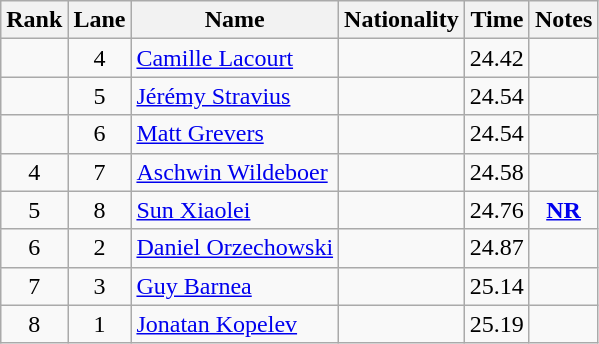<table class="wikitable sortable" style="text-align:center">
<tr>
<th>Rank</th>
<th>Lane</th>
<th>Name</th>
<th>Nationality</th>
<th>Time</th>
<th>Notes</th>
</tr>
<tr>
<td></td>
<td>4</td>
<td align=left><a href='#'>Camille Lacourt</a></td>
<td align=left></td>
<td>24.42</td>
<td></td>
</tr>
<tr>
<td></td>
<td>5</td>
<td align=left><a href='#'>Jérémy Stravius</a></td>
<td align=left></td>
<td>24.54</td>
<td></td>
</tr>
<tr>
<td></td>
<td>6</td>
<td align=left><a href='#'>Matt Grevers</a></td>
<td align=left></td>
<td>24.54</td>
<td></td>
</tr>
<tr>
<td>4</td>
<td>7</td>
<td align=left><a href='#'>Aschwin Wildeboer</a></td>
<td align=left></td>
<td>24.58</td>
<td></td>
</tr>
<tr>
<td>5</td>
<td>8</td>
<td align=left><a href='#'>Sun Xiaolei</a></td>
<td align=left></td>
<td>24.76</td>
<td><strong><a href='#'>NR</a></strong></td>
</tr>
<tr>
<td>6</td>
<td>2</td>
<td align=left><a href='#'>Daniel Orzechowski</a></td>
<td align=left></td>
<td>24.87</td>
<td></td>
</tr>
<tr>
<td>7</td>
<td>3</td>
<td align=left><a href='#'>Guy Barnea</a></td>
<td align=left></td>
<td>25.14</td>
<td></td>
</tr>
<tr>
<td>8</td>
<td>1</td>
<td align=left><a href='#'>Jonatan Kopelev</a></td>
<td align=left></td>
<td>25.19</td>
<td></td>
</tr>
</table>
